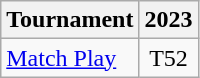<table class="wikitable" style="text-align:center;">
<tr>
<th>Tournament</th>
<th>2023</th>
</tr>
<tr>
<td align="left"><a href='#'>Match Play</a></td>
<td>T52</td>
</tr>
</table>
